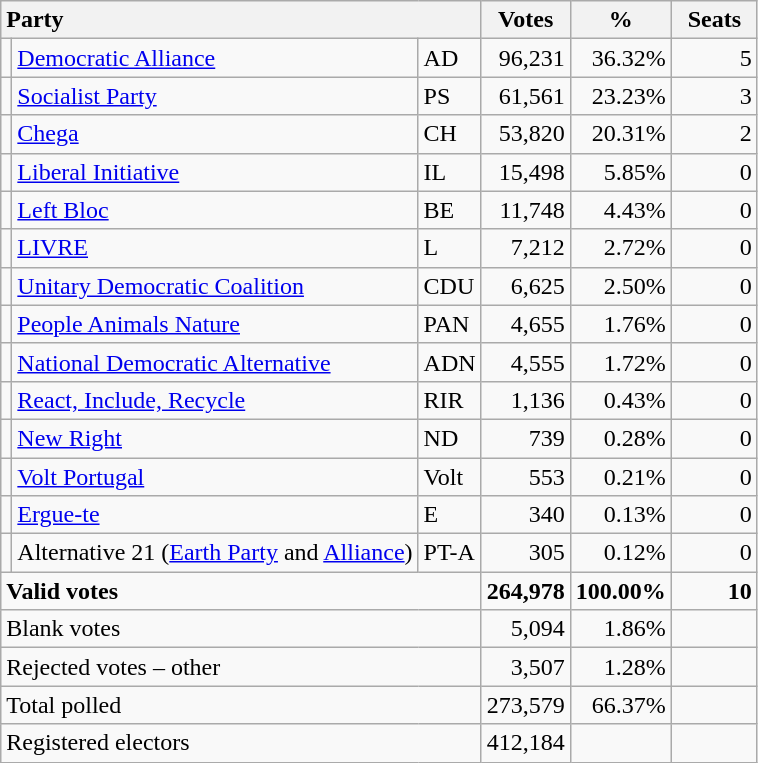<table class="wikitable" border="1" style="text-align:right;">
<tr>
<th style="text-align:left;" colspan=3>Party</th>
<th align=center width="50">Votes</th>
<th align=center width="50">%</th>
<th align=center width="50">Seats</th>
</tr>
<tr>
<td></td>
<td align=left><a href='#'>Democratic Alliance</a></td>
<td align=left>AD</td>
<td>96,231</td>
<td>36.32%</td>
<td>5</td>
</tr>
<tr>
<td></td>
<td align=left><a href='#'>Socialist Party</a></td>
<td align=left>PS</td>
<td>61,561</td>
<td>23.23%</td>
<td>3</td>
</tr>
<tr>
<td></td>
<td align=left><a href='#'>Chega</a></td>
<td align=left>CH</td>
<td>53,820</td>
<td>20.31%</td>
<td>2</td>
</tr>
<tr>
<td></td>
<td align=left><a href='#'>Liberal Initiative</a></td>
<td align=left>IL</td>
<td>15,498</td>
<td>5.85%</td>
<td>0</td>
</tr>
<tr>
<td></td>
<td align=left><a href='#'>Left Bloc</a></td>
<td align=left>BE</td>
<td>11,748</td>
<td>4.43%</td>
<td>0</td>
</tr>
<tr>
<td></td>
<td align=left><a href='#'>LIVRE</a></td>
<td align=left>L</td>
<td>7,212</td>
<td>2.72%</td>
<td>0</td>
</tr>
<tr>
<td></td>
<td align=left style="white-space: nowrap;"><a href='#'>Unitary Democratic Coalition</a></td>
<td align=left>CDU</td>
<td>6,625</td>
<td>2.50%</td>
<td>0</td>
</tr>
<tr>
<td></td>
<td align=left><a href='#'>People Animals Nature</a></td>
<td align=left>PAN</td>
<td>4,655</td>
<td>1.76%</td>
<td>0</td>
</tr>
<tr>
<td></td>
<td align=left><a href='#'>National Democratic Alternative</a></td>
<td align=left>ADN</td>
<td>4,555</td>
<td>1.72%</td>
<td>0</td>
</tr>
<tr>
<td></td>
<td align=left><a href='#'>React, Include, Recycle</a></td>
<td align=left>RIR</td>
<td>1,136</td>
<td>0.43%</td>
<td>0</td>
</tr>
<tr>
<td></td>
<td align=left><a href='#'>New Right</a></td>
<td align=left>ND</td>
<td>739</td>
<td>0.28%</td>
<td>0</td>
</tr>
<tr>
<td></td>
<td align=left><a href='#'>Volt Portugal</a></td>
<td align=left>Volt</td>
<td>553</td>
<td>0.21%</td>
<td>0</td>
</tr>
<tr>
<td></td>
<td align=left><a href='#'>Ergue-te</a></td>
<td align=left>E</td>
<td>340</td>
<td>0.13%</td>
<td>0</td>
</tr>
<tr>
<td></td>
<td align=left>Alternative 21 (<a href='#'>Earth Party</a> and <a href='#'>Alliance</a>)</td>
<td align=left>PT-A</td>
<td>305</td>
<td>0.12%</td>
<td>0</td>
</tr>
<tr style="font-weight:bold">
<td align=left colspan=3>Valid votes</td>
<td>264,978</td>
<td>100.00%</td>
<td>10</td>
</tr>
<tr>
<td align=left colspan=3>Blank votes</td>
<td>5,094</td>
<td>1.86%</td>
<td></td>
</tr>
<tr>
<td align=left colspan=3>Rejected votes – other</td>
<td>3,507</td>
<td>1.28%</td>
<td></td>
</tr>
<tr>
<td align=left colspan=3>Total polled</td>
<td>273,579</td>
<td>66.37%</td>
<td></td>
</tr>
<tr>
<td align=left colspan=3>Registered electors</td>
<td>412,184</td>
<td></td>
<td></td>
</tr>
</table>
